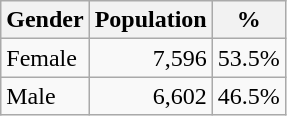<table class="wikitable" style="text-align: right">
<tr>
<th align=left>Gender</th>
<th align=right>Population</th>
<th align=right>%</th>
</tr>
<tr>
<td align=left>Female</td>
<td>7,596</td>
<td>53.5%</td>
</tr>
<tr>
<td align=left>Male</td>
<td>6,602</td>
<td>46.5%</td>
</tr>
</table>
